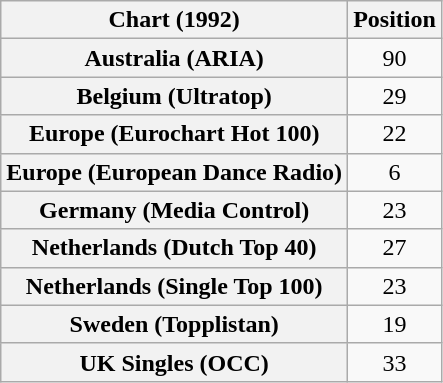<table class="wikitable sortable plainrowheaders" style="text-align:center">
<tr>
<th>Chart (1992)</th>
<th>Position</th>
</tr>
<tr>
<th scope="row">Australia (ARIA)</th>
<td>90</td>
</tr>
<tr>
<th scope="row">Belgium (Ultratop)</th>
<td>29</td>
</tr>
<tr>
<th scope="row">Europe (Eurochart Hot 100)</th>
<td>22</td>
</tr>
<tr>
<th scope="row">Europe (European Dance Radio)</th>
<td>6</td>
</tr>
<tr>
<th scope="row">Germany (Media Control)</th>
<td>23</td>
</tr>
<tr>
<th scope="row">Netherlands (Dutch Top 40)</th>
<td>27</td>
</tr>
<tr>
<th scope="row">Netherlands (Single Top 100)</th>
<td>23</td>
</tr>
<tr>
<th scope="row">Sweden (Topplistan)</th>
<td>19</td>
</tr>
<tr>
<th scope="row">UK Singles (OCC)</th>
<td>33</td>
</tr>
</table>
